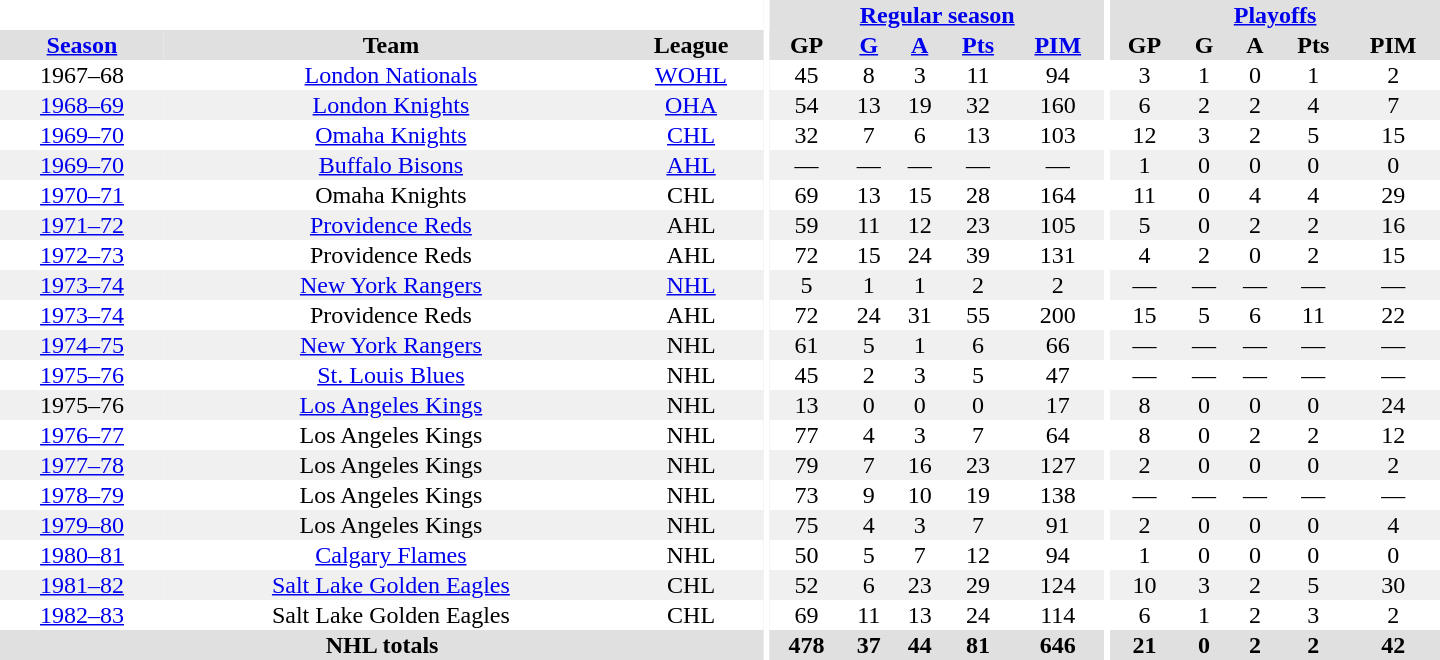<table border="0" cellpadding="1" cellspacing="0" style="text-align:center; width:60em">
<tr bgcolor="#e0e0e0">
<th colspan="3" bgcolor="#ffffff"></th>
<th rowspan="100" bgcolor="#ffffff"></th>
<th colspan="5"><a href='#'>Regular season</a></th>
<th rowspan="100" bgcolor="#ffffff"></th>
<th colspan="5"><a href='#'>Playoffs</a></th>
</tr>
<tr bgcolor="#e0e0e0">
<th><a href='#'>Season</a></th>
<th>Team</th>
<th>League</th>
<th>GP</th>
<th><a href='#'>G</a></th>
<th><a href='#'>A</a></th>
<th><a href='#'>Pts</a></th>
<th><a href='#'>PIM</a></th>
<th>GP</th>
<th>G</th>
<th>A</th>
<th>Pts</th>
<th>PIM</th>
</tr>
<tr>
<td>1967–68</td>
<td><a href='#'>London Nationals</a></td>
<td><a href='#'>WOHL</a></td>
<td>45</td>
<td>8</td>
<td>3</td>
<td>11</td>
<td>94</td>
<td>3</td>
<td>1</td>
<td>0</td>
<td>1</td>
<td>2</td>
</tr>
<tr bgcolor="#f0f0f0">
<td><a href='#'>1968–69</a></td>
<td><a href='#'>London Knights</a></td>
<td><a href='#'>OHA</a></td>
<td>54</td>
<td>13</td>
<td>19</td>
<td>32</td>
<td>160</td>
<td>6</td>
<td>2</td>
<td>2</td>
<td>4</td>
<td>7</td>
</tr>
<tr>
<td><a href='#'>1969–70</a></td>
<td><a href='#'>Omaha Knights</a></td>
<td><a href='#'>CHL</a></td>
<td>32</td>
<td>7</td>
<td>6</td>
<td>13</td>
<td>103</td>
<td>12</td>
<td>3</td>
<td>2</td>
<td>5</td>
<td>15</td>
</tr>
<tr bgcolor="#f0f0f0">
<td><a href='#'>1969–70</a></td>
<td><a href='#'>Buffalo Bisons</a></td>
<td><a href='#'>AHL</a></td>
<td>—</td>
<td>—</td>
<td>—</td>
<td>—</td>
<td>—</td>
<td>1</td>
<td>0</td>
<td>0</td>
<td>0</td>
<td>0</td>
</tr>
<tr>
<td><a href='#'>1970–71</a></td>
<td>Omaha Knights</td>
<td>CHL</td>
<td>69</td>
<td>13</td>
<td>15</td>
<td>28</td>
<td>164</td>
<td>11</td>
<td>0</td>
<td>4</td>
<td>4</td>
<td>29</td>
</tr>
<tr bgcolor="#f0f0f0">
<td><a href='#'>1971–72</a></td>
<td><a href='#'>Providence Reds</a></td>
<td>AHL</td>
<td>59</td>
<td>11</td>
<td>12</td>
<td>23</td>
<td>105</td>
<td>5</td>
<td>0</td>
<td>2</td>
<td>2</td>
<td>16</td>
</tr>
<tr>
<td><a href='#'>1972–73</a></td>
<td>Providence Reds</td>
<td>AHL</td>
<td>72</td>
<td>15</td>
<td>24</td>
<td>39</td>
<td>131</td>
<td>4</td>
<td>2</td>
<td>0</td>
<td>2</td>
<td>15</td>
</tr>
<tr bgcolor="#f0f0f0">
<td><a href='#'>1973–74</a></td>
<td><a href='#'>New York Rangers</a></td>
<td><a href='#'>NHL</a></td>
<td>5</td>
<td>1</td>
<td>1</td>
<td>2</td>
<td>2</td>
<td>—</td>
<td>—</td>
<td>—</td>
<td>—</td>
<td>—</td>
</tr>
<tr>
<td><a href='#'>1973–74</a></td>
<td>Providence Reds</td>
<td>AHL</td>
<td>72</td>
<td>24</td>
<td>31</td>
<td>55</td>
<td>200</td>
<td>15</td>
<td>5</td>
<td>6</td>
<td>11</td>
<td>22</td>
</tr>
<tr bgcolor="#f0f0f0">
<td><a href='#'>1974–75</a></td>
<td><a href='#'>New York Rangers</a></td>
<td>NHL</td>
<td>61</td>
<td>5</td>
<td>1</td>
<td>6</td>
<td>66</td>
<td>—</td>
<td>—</td>
<td>—</td>
<td>—</td>
<td>—</td>
</tr>
<tr>
<td><a href='#'>1975–76</a></td>
<td><a href='#'>St. Louis Blues</a></td>
<td>NHL</td>
<td>45</td>
<td>2</td>
<td>3</td>
<td>5</td>
<td>47</td>
<td>—</td>
<td>—</td>
<td>—</td>
<td>—</td>
<td>—</td>
</tr>
<tr bgcolor="#f0f0f0">
<td>1975–76</td>
<td><a href='#'>Los Angeles Kings</a></td>
<td>NHL</td>
<td>13</td>
<td>0</td>
<td>0</td>
<td>0</td>
<td>17</td>
<td>8</td>
<td>0</td>
<td>0</td>
<td>0</td>
<td>24</td>
</tr>
<tr>
<td><a href='#'>1976–77</a></td>
<td>Los Angeles Kings</td>
<td>NHL</td>
<td>77</td>
<td>4</td>
<td>3</td>
<td>7</td>
<td>64</td>
<td>8</td>
<td>0</td>
<td>2</td>
<td>2</td>
<td>12</td>
</tr>
<tr bgcolor="#f0f0f0">
<td><a href='#'>1977–78</a></td>
<td>Los Angeles Kings</td>
<td>NHL</td>
<td>79</td>
<td>7</td>
<td>16</td>
<td>23</td>
<td>127</td>
<td>2</td>
<td>0</td>
<td>0</td>
<td>0</td>
<td>2</td>
</tr>
<tr>
<td><a href='#'>1978–79</a></td>
<td>Los Angeles Kings</td>
<td>NHL</td>
<td>73</td>
<td>9</td>
<td>10</td>
<td>19</td>
<td>138</td>
<td>—</td>
<td>—</td>
<td>—</td>
<td>—</td>
<td>—</td>
</tr>
<tr bgcolor="#f0f0f0">
<td><a href='#'>1979–80</a></td>
<td>Los Angeles Kings</td>
<td>NHL</td>
<td>75</td>
<td>4</td>
<td>3</td>
<td>7</td>
<td>91</td>
<td>2</td>
<td>0</td>
<td>0</td>
<td>0</td>
<td>4</td>
</tr>
<tr>
<td><a href='#'>1980–81</a></td>
<td><a href='#'>Calgary Flames</a></td>
<td>NHL</td>
<td>50</td>
<td>5</td>
<td>7</td>
<td>12</td>
<td>94</td>
<td>1</td>
<td>0</td>
<td>0</td>
<td>0</td>
<td>0</td>
</tr>
<tr bgcolor="#f0f0f0">
<td><a href='#'>1981–82</a></td>
<td><a href='#'>Salt Lake Golden Eagles</a></td>
<td>CHL</td>
<td>52</td>
<td>6</td>
<td>23</td>
<td>29</td>
<td>124</td>
<td>10</td>
<td>3</td>
<td>2</td>
<td>5</td>
<td>30</td>
</tr>
<tr>
<td><a href='#'>1982–83</a></td>
<td>Salt Lake Golden Eagles</td>
<td>CHL</td>
<td>69</td>
<td>11</td>
<td>13</td>
<td>24</td>
<td>114</td>
<td>6</td>
<td>1</td>
<td>2</td>
<td>3</td>
<td>2</td>
</tr>
<tr bgcolor="#e0e0e0">
<th colspan="3">NHL totals</th>
<th>478</th>
<th>37</th>
<th>44</th>
<th>81</th>
<th>646</th>
<th>21</th>
<th>0</th>
<th>2</th>
<th>2</th>
<th>42</th>
</tr>
</table>
